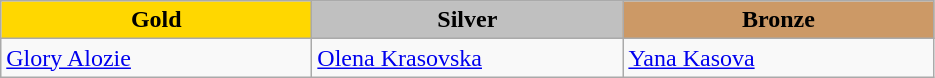<table class="wikitable" style="text-align:left">
<tr align="center">
<td width=200 bgcolor=gold><strong>Gold</strong></td>
<td width=200 bgcolor=silver><strong>Silver</strong></td>
<td width=200 bgcolor=CC9966><strong>Bronze</strong></td>
</tr>
<tr>
<td><a href='#'>Glory Alozie</a><br><em></em></td>
<td><a href='#'>Olena Krasovska</a><br><em></em></td>
<td><a href='#'>Yana Kasova</a><br><em></em></td>
</tr>
</table>
